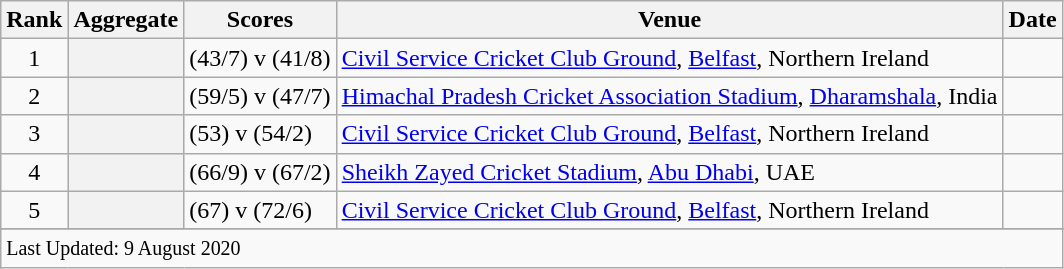<table class="wikitable plainrowheaders sortable">
<tr>
<th scope=col>Rank</th>
<th scope=col>Aggregate</th>
<th scope=col>Scores</th>
<th scope=col>Venue</th>
<th scope=col>Date</th>
</tr>
<tr>
<td align=center>1</td>
<th scope=row style=text-align:center;></th>
<td> (43/7) v  (41/8)</td>
<td><a href='#'>Civil Service Cricket Club Ground</a>, <a href='#'>Belfast</a>, Northern Ireland</td>
<td></td>
</tr>
<tr>
<td align=center>2</td>
<th scope=row style=text-align:center;></th>
<td> (59/5) v  (47/7)</td>
<td><a href='#'>Himachal Pradesh Cricket Association Stadium</a>, <a href='#'>Dharamshala</a>, India</td>
<td> </td>
</tr>
<tr>
<td align=center>3</td>
<th scope=row style=text-align:center;></th>
<td> (53) v  (54/2)</td>
<td><a href='#'>Civil Service Cricket Club Ground</a>, <a href='#'>Belfast</a>, Northern Ireland</td>
<td></td>
</tr>
<tr>
<td align=center>4</td>
<th scope=row style=text-align:center;></th>
<td> (66/9) v  (67/2)</td>
<td><a href='#'>Sheikh Zayed Cricket Stadium</a>, <a href='#'>Abu Dhabi</a>, UAE</td>
<td></td>
</tr>
<tr>
<td align=center>5</td>
<th scope=row style=text-align:center;></th>
<td> (67) v  (72/6)</td>
<td><a href='#'>Civil Service Cricket Club Ground</a>, <a href='#'>Belfast</a>, Northern Ireland</td>
<td></td>
</tr>
<tr>
</tr>
<tr class=sortbottom>
<td colspan=5><small>Last Updated: 9 August 2020</small></td>
</tr>
</table>
